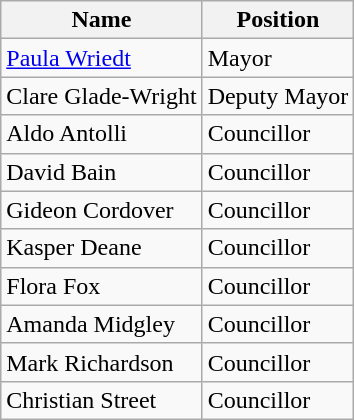<table class="wikitable">
<tr>
<th>Name</th>
<th>Position</th>
</tr>
<tr>
<td><a href='#'>Paula Wriedt</a></td>
<td>Mayor</td>
</tr>
<tr>
<td>Clare Glade-Wright</td>
<td>Deputy Mayor</td>
</tr>
<tr>
<td>Aldo Antolli</td>
<td>Councillor</td>
</tr>
<tr>
<td>David Bain</td>
<td>Councillor</td>
</tr>
<tr>
<td>Gideon Cordover</td>
<td>Councillor</td>
</tr>
<tr>
<td>Kasper Deane</td>
<td>Councillor</td>
</tr>
<tr>
<td>Flora Fox</td>
<td>Councillor</td>
</tr>
<tr>
<td>Amanda Midgley</td>
<td>Councillor</td>
</tr>
<tr>
<td>Mark Richardson</td>
<td>Councillor</td>
</tr>
<tr>
<td>Christian Street</td>
<td>Councillor</td>
</tr>
</table>
